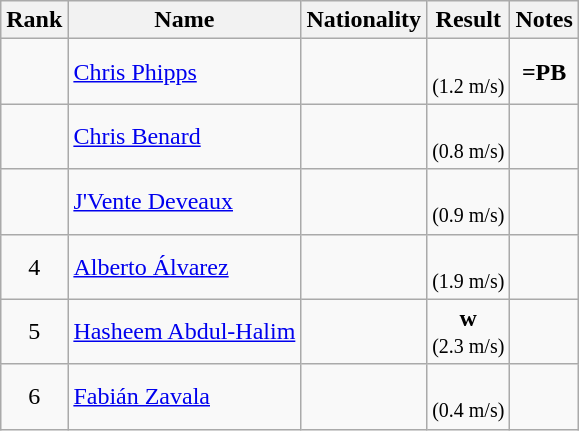<table class="wikitable sortable" style="text-align:center">
<tr>
<th>Rank</th>
<th>Name</th>
<th>Nationality</th>
<th>Result</th>
<th>Notes</th>
</tr>
<tr>
<td></td>
<td align=left><a href='#'>Chris Phipps</a></td>
<td align=left></td>
<td><br><small>(1.2 m/s)</small></td>
<td><strong>=PB</strong></td>
</tr>
<tr>
<td></td>
<td align=left><a href='#'>Chris Benard</a></td>
<td align=left></td>
<td><br><small>(0.8 m/s)</small></td>
<td></td>
</tr>
<tr>
<td></td>
<td align=left><a href='#'>J'Vente Deveaux</a></td>
<td align=left></td>
<td><br><small>(0.9 m/s)</small></td>
<td></td>
</tr>
<tr>
<td>4</td>
<td align=left><a href='#'>Alberto Álvarez</a></td>
<td align=left></td>
<td><br><small>(1.9 m/s)</small></td>
<td></td>
</tr>
<tr>
<td>5</td>
<td align=left><a href='#'>Hasheem Abdul-Halim</a></td>
<td align=left></td>
<td> <strong>w</strong><br><small>(2.3 m/s)</small></td>
<td></td>
</tr>
<tr>
<td>6</td>
<td align=left><a href='#'>Fabián Zavala</a></td>
<td align=left></td>
<td><br><small>(0.4 m/s)</small></td>
<td></td>
</tr>
</table>
